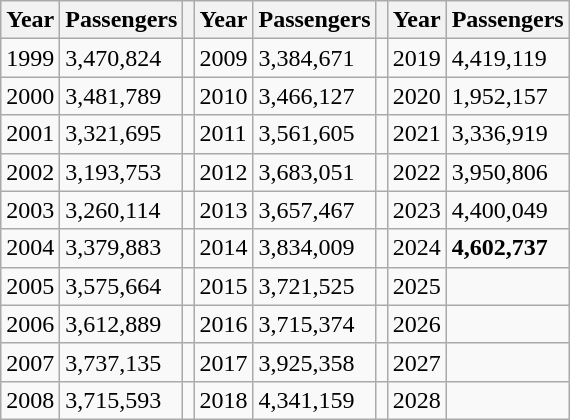<table class="wikitable">
<tr>
<th>Year</th>
<th>Passengers</th>
<th></th>
<th>Year</th>
<th>Passengers</th>
<th></th>
<th>Year</th>
<th>Passengers</th>
</tr>
<tr>
<td>1999</td>
<td>3,470,824</td>
<td></td>
<td>2009</td>
<td>3,384,671</td>
<td></td>
<td>2019</td>
<td>4,419,119</td>
</tr>
<tr>
<td>2000</td>
<td>3,481,789</td>
<td></td>
<td>2010</td>
<td>3,466,127</td>
<td></td>
<td>2020</td>
<td>1,952,157</td>
</tr>
<tr>
<td>2001</td>
<td>3,321,695</td>
<td></td>
<td>2011</td>
<td>3,561,605</td>
<td></td>
<td>2021</td>
<td>3,336,919</td>
</tr>
<tr>
<td>2002</td>
<td>3,193,753</td>
<td></td>
<td>2012</td>
<td>3,683,051</td>
<td></td>
<td>2022</td>
<td>3,950,806</td>
</tr>
<tr>
<td>2003</td>
<td>3,260,114</td>
<td></td>
<td>2013</td>
<td>3,657,467</td>
<td></td>
<td>2023</td>
<td>4,400,049</td>
</tr>
<tr>
<td>2004</td>
<td>3,379,883</td>
<td></td>
<td>2014</td>
<td>3,834,009</td>
<td></td>
<td>2024</td>
<td><strong>4,602,737</strong></td>
</tr>
<tr>
<td>2005</td>
<td>3,575,664</td>
<td></td>
<td>2015</td>
<td>3,721,525</td>
<td></td>
<td>2025</td>
<td></td>
</tr>
<tr>
<td>2006</td>
<td>3,612,889</td>
<td></td>
<td>2016</td>
<td>3,715,374</td>
<td></td>
<td>2026</td>
<td></td>
</tr>
<tr>
<td>2007</td>
<td>3,737,135</td>
<td></td>
<td>2017</td>
<td>3,925,358</td>
<td></td>
<td>2027</td>
<td></td>
</tr>
<tr>
<td>2008</td>
<td>3,715,593</td>
<td></td>
<td>2018</td>
<td>4,341,159</td>
<td></td>
<td>2028</td>
<td></td>
</tr>
</table>
